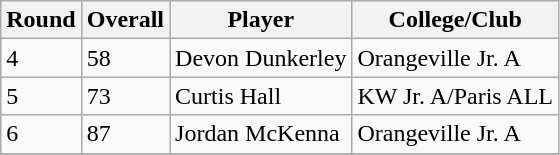<table class="wikitable">
<tr>
<th>Round</th>
<th>Overall</th>
<th>Player</th>
<th>College/Club</th>
</tr>
<tr>
<td>4</td>
<td>58</td>
<td>Devon Dunkerley</td>
<td>Orangeville Jr. A</td>
</tr>
<tr>
<td>5</td>
<td>73</td>
<td>Curtis Hall</td>
<td>KW Jr. A/Paris ALL</td>
</tr>
<tr>
<td>6</td>
<td>87</td>
<td>Jordan McKenna</td>
<td>Orangeville Jr. A</td>
</tr>
<tr>
</tr>
</table>
